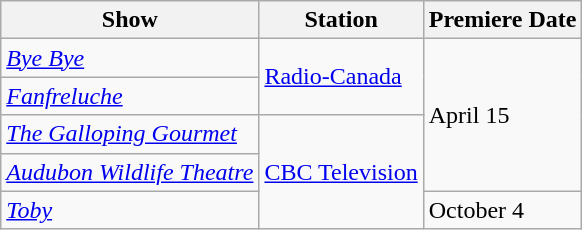<table class="wikitable">
<tr>
<th>Show</th>
<th>Station</th>
<th>Premiere Date</th>
</tr>
<tr>
<td><em><a href='#'>Bye Bye</a></em></td>
<td rowspan="2"><a href='#'>Radio-Canada</a></td>
<td rowspan="4">April 15</td>
</tr>
<tr>
<td><em><a href='#'>Fanfreluche</a></em></td>
</tr>
<tr>
<td><em><a href='#'>The Galloping Gourmet</a></em></td>
<td rowspan="3"><a href='#'>CBC Television</a></td>
</tr>
<tr>
<td><em><a href='#'>Audubon Wildlife Theatre</a></em></td>
</tr>
<tr>
<td><em><a href='#'>Toby</a></em></td>
<td>October 4</td>
</tr>
</table>
